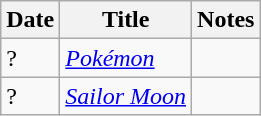<table class="wikitable sortable">
<tr>
<th>Date</th>
<th>Title</th>
<th>Notes</th>
</tr>
<tr>
<td>?</td>
<td><em><a href='#'>Pokémon</a></em></td>
<td></td>
</tr>
<tr>
<td>?</td>
<td><em><a href='#'>Sailor Moon</a></em></td>
<td></td>
</tr>
</table>
